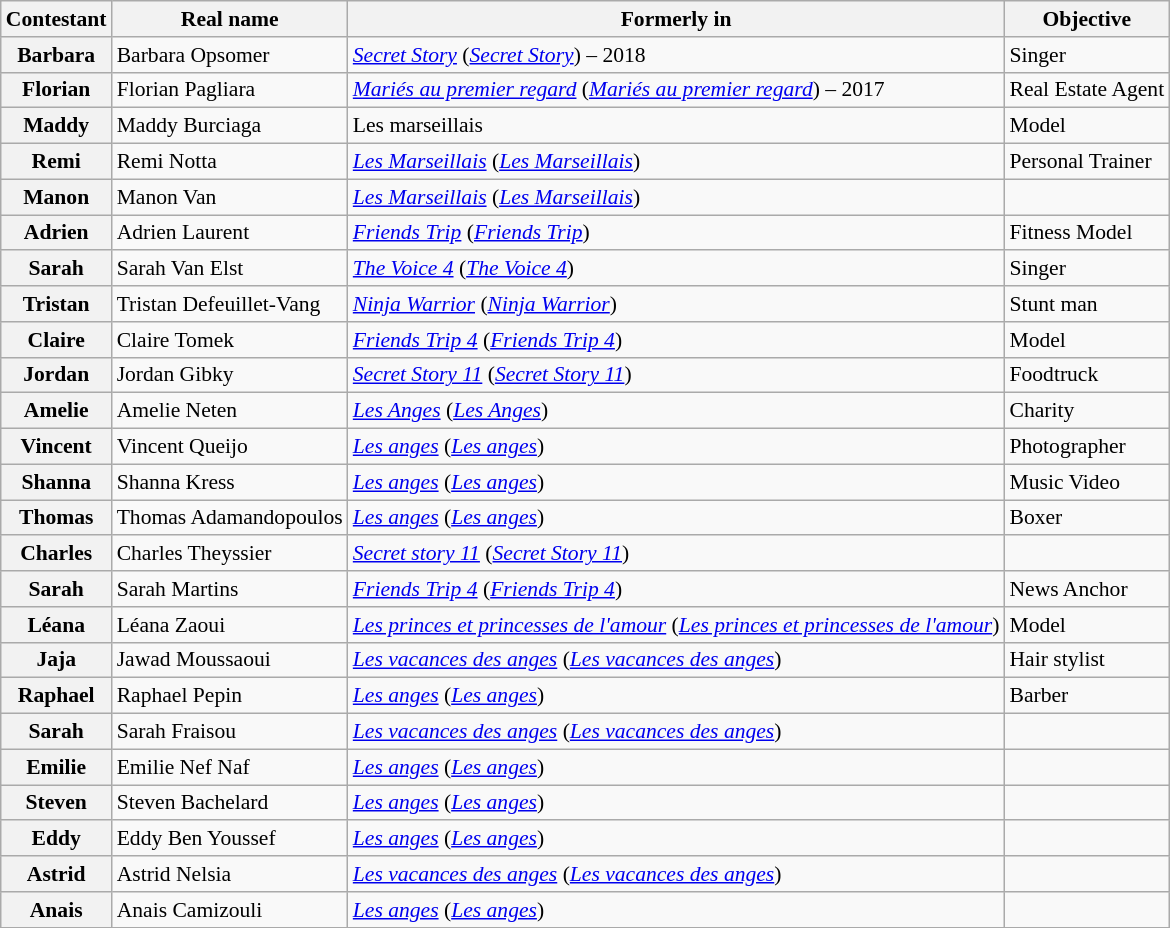<table class="wikitable" style="font-size:90%;">
<tr>
<th>Contestant</th>
<th>Real name</th>
<th>Formerly in</th>
<th>Objective</th>
</tr>
<tr>
<th>Barbara</th>
<td>Barbara Opsomer</td>
<td><em><a href='#'>Secret Story</a></em> (<em><a href='#'>Secret Story</a></em>) – 2018</td>
<td>Singer</td>
</tr>
<tr>
<th>Florian</th>
<td>Florian Pagliara</td>
<td><em><a href='#'>Mariés au premier regard</a></em> (<em><a href='#'>Mariés au premier regard</a></em>) – 2017</td>
<td>Real Estate Agent</td>
</tr>
<tr>
<th>Maddy</th>
<td>Maddy Burciaga</td>
<td>Les marseillais</td>
<td>Model</td>
</tr>
<tr>
<th>Remi</th>
<td>Remi Notta</td>
<td><em><a href='#'>Les Marseillais</a></em> (<em><a href='#'>Les Marseillais</a></em>)</td>
<td>Personal Trainer</td>
</tr>
<tr>
<th>Manon</th>
<td>Manon Van</td>
<td><em><a href='#'>Les Marseillais</a></em> (<em><a href='#'>Les Marseillais</a></em>)</td>
<td></td>
</tr>
<tr>
<th>Adrien</th>
<td>Adrien Laurent</td>
<td><em><a href='#'>Friends Trip</a></em> (<em><a href='#'>Friends Trip</a></em>)</td>
<td>Fitness Model</td>
</tr>
<tr>
<th>Sarah</th>
<td>Sarah Van Elst</td>
<td><em><a href='#'>The Voice 4</a></em> (<em><a href='#'>The Voice 4</a></em>)</td>
<td>Singer</td>
</tr>
<tr>
<th>Tristan</th>
<td>Tristan Defeuillet-Vang</td>
<td><em><a href='#'>Ninja Warrior</a></em> (<em><a href='#'>Ninja Warrior</a></em>)</td>
<td>Stunt man</td>
</tr>
<tr>
<th>Claire</th>
<td>Claire Tomek</td>
<td><em><a href='#'>Friends Trip 4</a></em> (<em><a href='#'>Friends Trip 4</a></em>)</td>
<td>Model</td>
</tr>
<tr>
<th>Jordan</th>
<td>Jordan Gibky</td>
<td><em><a href='#'>Secret Story 11</a></em> (<em><a href='#'>Secret Story 11</a></em>)</td>
<td>Foodtruck</td>
</tr>
<tr>
<th>Amelie</th>
<td>Amelie Neten</td>
<td><em><a href='#'>Les Anges</a></em> (<em><a href='#'>Les Anges</a></em>)</td>
<td>Charity</td>
</tr>
<tr>
<th>Vincent</th>
<td>Vincent Queijo</td>
<td><em><a href='#'>Les anges</a></em> (<em><a href='#'>Les anges</a></em>)</td>
<td>Photographer</td>
</tr>
<tr>
<th>Shanna</th>
<td>Shanna Kress</td>
<td><em><a href='#'>Les anges</a></em> (<em><a href='#'>Les anges</a></em>)</td>
<td>Music Video</td>
</tr>
<tr>
<th>Thomas</th>
<td>Thomas Adamandopoulos</td>
<td><em><a href='#'>Les anges</a></em> (<em><a href='#'>Les anges</a></em>)</td>
<td>Boxer</td>
</tr>
<tr>
<th>Charles</th>
<td>Charles Theyssier</td>
<td><em><a href='#'>Secret story 11</a></em> (<em><a href='#'>Secret Story 11</a></em>)</td>
<td></td>
</tr>
<tr>
<th>Sarah</th>
<td>Sarah Martins</td>
<td><em><a href='#'>Friends Trip 4</a></em> (<em><a href='#'>Friends Trip 4</a></em>)</td>
<td>News Anchor</td>
</tr>
<tr>
<th>Léana</th>
<td>Léana Zaoui</td>
<td><em><a href='#'>Les princes et princesses de l'amour</a></em> (<em><a href='#'>Les princes et princesses de l'amour</a></em>)</td>
<td>Model</td>
</tr>
<tr>
<th>Jaja</th>
<td>Jawad Moussaoui</td>
<td><em><a href='#'>Les vacances des anges</a></em> (<em><a href='#'>Les vacances des anges</a></em>)</td>
<td>Hair stylist</td>
</tr>
<tr>
<th>Raphael</th>
<td>Raphael Pepin</td>
<td><em><a href='#'>Les anges</a></em> (<em><a href='#'>Les anges</a></em>)</td>
<td>Barber</td>
</tr>
<tr>
<th>Sarah</th>
<td>Sarah Fraisou</td>
<td><em><a href='#'>Les vacances des anges</a></em> (<em><a href='#'>Les vacances des anges</a></em>)</td>
<td></td>
</tr>
<tr>
<th>Emilie</th>
<td>Emilie Nef Naf</td>
<td><em><a href='#'>Les anges</a></em> (<em><a href='#'>Les anges</a></em>)</td>
<td></td>
</tr>
<tr>
<th>Steven</th>
<td>Steven Bachelard</td>
<td><em><a href='#'>Les anges</a></em> (<em><a href='#'>Les anges</a></em>)</td>
<td></td>
</tr>
<tr>
<th>Eddy</th>
<td>Eddy Ben Youssef</td>
<td><em><a href='#'>Les anges</a></em> (<em><a href='#'>Les anges</a></em>)</td>
<td></td>
</tr>
<tr>
<th>Astrid</th>
<td>Astrid Nelsia</td>
<td><em><a href='#'>Les vacances des anges</a></em> (<em><a href='#'>Les vacances des anges</a></em>)</td>
<td></td>
</tr>
<tr>
<th>Anais</th>
<td>Anais Camizouli</td>
<td><em><a href='#'>Les anges</a></em> (<em><a href='#'>Les anges</a></em>)</td>
<td></td>
</tr>
<tr>
</tr>
</table>
